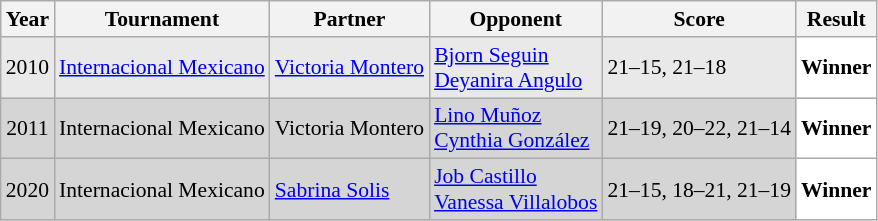<table class="sortable wikitable" style="font-size: 90%;">
<tr>
<th>Year</th>
<th>Tournament</th>
<th>Partner</th>
<th>Opponent</th>
<th>Score</th>
<th>Result</th>
</tr>
<tr style="background:#E9E9E9">
<td align="center">2010</td>
<td align="left"><a href='#'>Internacional Mexicano</a></td>
<td align="left"> <a href='#'>Victoria Montero</a></td>
<td align="left"> <a href='#'>Bjorn Seguin</a><br> <a href='#'>Deyanira Angulo</a></td>
<td align="left">21–15, 21–18</td>
<td style="text-align:left; background:white"> <strong>Winner</strong></td>
</tr>
<tr style="background:#D5D5D5">
<td align="center">2011</td>
<td align="left">Internacional Mexicano</td>
<td align="left"> Victoria Montero</td>
<td align="left"> <a href='#'>Lino Muñoz</a><br> <a href='#'>Cynthia González</a></td>
<td align="left">21–19, 20–22, 21–14</td>
<td style="text-align:left; background:white"> <strong>Winner</strong></td>
</tr>
<tr style="background:#D5D5D5">
<td align="center">2020</td>
<td align="left">Internacional Mexicano</td>
<td align="left"> <a href='#'>Sabrina Solis</a></td>
<td align="left"> <a href='#'>Job Castillo</a><br> <a href='#'>Vanessa Villalobos</a></td>
<td align="left">21–15, 18–21, 21–19</td>
<td style="text-align:left; background:white"> <strong>Winner</strong></td>
</tr>
</table>
